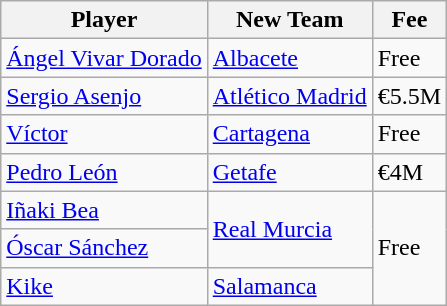<table class="wikitable">
<tr>
<th>Player</th>
<th>New Team</th>
<th>Fee</th>
</tr>
<tr>
<td> <a href='#'>Ángel Vivar Dorado</a></td>
<td> <a href='#'>Albacete</a></td>
<td>Free</td>
</tr>
<tr>
<td> <a href='#'>Sergio Asenjo</a></td>
<td> <a href='#'>Atlético Madrid</a></td>
<td>€5.5M</td>
</tr>
<tr>
<td> <a href='#'>Víctor</a></td>
<td> <a href='#'>Cartagena</a></td>
<td>Free</td>
</tr>
<tr>
<td> <a href='#'>Pedro León</a></td>
<td> <a href='#'>Getafe</a></td>
<td>€4M</td>
</tr>
<tr>
<td> <a href='#'>Iñaki Bea</a></td>
<td rowspan="2"> <a href='#'>Real Murcia</a></td>
<td rowspan="3">Free</td>
</tr>
<tr>
<td> <a href='#'>Óscar Sánchez</a></td>
</tr>
<tr>
<td> <a href='#'>Kike</a></td>
<td> <a href='#'>Salamanca</a></td>
</tr>
</table>
